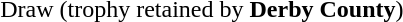<table width="100%">
<tr>
<td align="right">Draw (trophy retained by <strong>Derby County</strong>)</td>
</tr>
</table>
